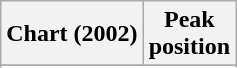<table class="wikitable sortable plainrowheaders" style="text-align:center">
<tr>
<th scope="col">Chart (2002)</th>
<th scope="col">Peak<br> position</th>
</tr>
<tr>
</tr>
<tr>
</tr>
</table>
